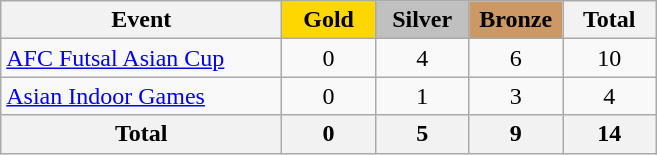<table class="wikitable sortable" style="text-align:center;">
<tr>
<th width=180>Event</th>
<th scope="col" style="background:gold; width:55px;">Gold</th>
<th scope="col" style="background:silver; width:55px;">Silver</th>
<th scope="col" style="background:#cc9966; width:55px;">Bronze</th>
<th width=55>Total</th>
</tr>
<tr>
<td align=left><a href='#'>AFC Futsal Asian Cup</a></td>
<td>0</td>
<td>4</td>
<td>6</td>
<td>10</td>
</tr>
<tr>
<td align=left><a href='#'>Asian Indoor Games</a></td>
<td>0</td>
<td>1</td>
<td>3</td>
<td>4</td>
</tr>
<tr>
<th>Total</th>
<th>0</th>
<th>5</th>
<th>9</th>
<th>14</th>
</tr>
</table>
